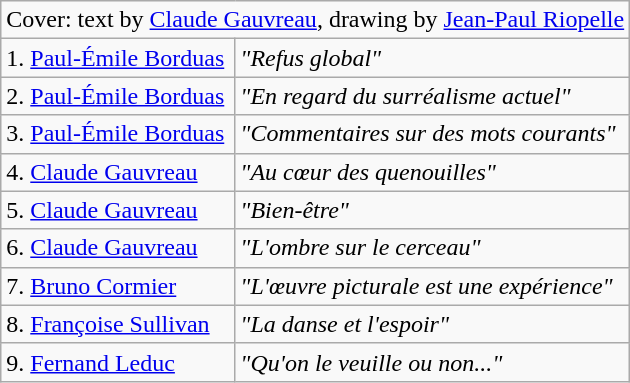<table class="wikitable">
<tr>
<td colspan="2">Cover: text by <a href='#'>Claude Gauvreau</a>, drawing by <a href='#'>Jean-Paul Riopelle</a></td>
</tr>
<tr>
<td>1. <a href='#'>Paul-Émile Borduas</a></td>
<td><em>"Refus globa</em><span></span><em>l"</em></td>
</tr>
<tr>
<td>2. <a href='#'>Paul-Émile Borduas</a></td>
<td><em>"En regard du surréalisme actue</em><span></span><em>l"</em></td>
</tr>
<tr>
<td>3. <a href='#'>Paul-Émile Borduas</a></td>
<td><em>"Commentaires sur des mots courant</em><span></span><em>s"</em></td>
</tr>
<tr>
<td>4. <a href='#'>Claude Gauvreau</a></td>
<td><em>"Au cœur des quenouille</em><span></span><em>s"</em></td>
</tr>
<tr>
<td>5. <a href='#'>Claude Gauvreau</a></td>
<td><em>"Bien-êtr</em><span></span><em>e"</em></td>
</tr>
<tr>
<td>6. <a href='#'>Claude Gauvreau</a></td>
<td><em>"L'ombre sur le cercea</em><span></span><em>u"</em></td>
</tr>
<tr>
<td>7. <a href='#'>Bruno Cormier</a></td>
<td><em>"L'œuvre picturale est une expérienc</em><span></span><em>e"</em></td>
</tr>
<tr>
<td>8. <a href='#'>Françoise Sullivan</a></td>
<td><em>"La danse et l'espoi</em><span></span><em>r"</em></td>
</tr>
<tr>
<td>9. <a href='#'>Fernand Leduc</a></td>
<td><em>"Qu'on le veuille ou non..."</em></td>
</tr>
</table>
